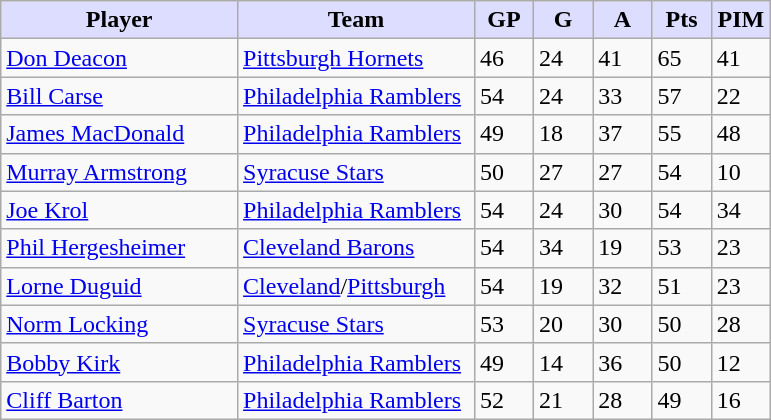<table class="wikitable">
<tr>
<th style="background:#ddf; width:30%;">Player</th>
<th style="background:#ddf; width:30%;">Team</th>
<th style="background:#ddf; width:7.5%;">GP</th>
<th style="background:#ddf; width:7.5%;">G</th>
<th style="background:#ddf; width:7.5%;">A</th>
<th style="background:#ddf; width:7.5%;">Pts</th>
<th style="background:#ddf; width:7.5%;">PIM</th>
</tr>
<tr>
<td><a href='#'>Don Deacon</a></td>
<td><a href='#'>Pittsburgh Hornets</a></td>
<td>46</td>
<td>24</td>
<td>41</td>
<td>65</td>
<td>41</td>
</tr>
<tr>
<td><a href='#'>Bill Carse</a></td>
<td><a href='#'>Philadelphia Ramblers</a></td>
<td>54</td>
<td>24</td>
<td>33</td>
<td>57</td>
<td>22</td>
</tr>
<tr>
<td><a href='#'>James MacDonald</a></td>
<td><a href='#'>Philadelphia Ramblers</a></td>
<td>49</td>
<td>18</td>
<td>37</td>
<td>55</td>
<td>48</td>
</tr>
<tr>
<td><a href='#'>Murray Armstrong</a></td>
<td><a href='#'>Syracuse Stars</a></td>
<td>50</td>
<td>27</td>
<td>27</td>
<td>54</td>
<td>10</td>
</tr>
<tr>
<td><a href='#'>Joe Krol</a></td>
<td><a href='#'>Philadelphia Ramblers</a></td>
<td>54</td>
<td>24</td>
<td>30</td>
<td>54</td>
<td>34</td>
</tr>
<tr>
<td><a href='#'>Phil Hergesheimer</a></td>
<td><a href='#'>Cleveland Barons</a></td>
<td>54</td>
<td>34</td>
<td>19</td>
<td>53</td>
<td>23</td>
</tr>
<tr>
<td><a href='#'>Lorne Duguid</a></td>
<td><a href='#'>Cleveland</a>/<a href='#'>Pittsburgh</a></td>
<td>54</td>
<td>19</td>
<td>32</td>
<td>51</td>
<td>23</td>
</tr>
<tr>
<td><a href='#'>Norm Locking</a></td>
<td><a href='#'>Syracuse Stars</a></td>
<td>53</td>
<td>20</td>
<td>30</td>
<td>50</td>
<td>28</td>
</tr>
<tr>
<td><a href='#'>Bobby Kirk</a></td>
<td><a href='#'>Philadelphia Ramblers</a></td>
<td>49</td>
<td>14</td>
<td>36</td>
<td>50</td>
<td>12</td>
</tr>
<tr>
<td><a href='#'>Cliff Barton</a></td>
<td><a href='#'>Philadelphia Ramblers</a></td>
<td>52</td>
<td>21</td>
<td>28</td>
<td>49</td>
<td>16</td>
</tr>
</table>
